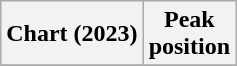<table class="wikitable plainrowheaders" style="text-align:center">
<tr>
<th scope="col">Chart (2023)</th>
<th scope="col">Peak<br>position</th>
</tr>
<tr>
</tr>
</table>
